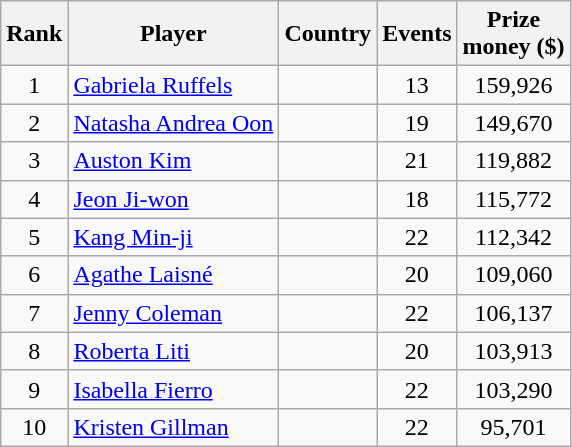<table class="wikitable" style="text-align:center">
<tr>
<th>Rank</th>
<th>Player</th>
<th>Country</th>
<th>Events</th>
<th>Prize <br>money ($)</th>
</tr>
<tr>
<td>1</td>
<td align=left><a href='#'>Gabriela Ruffels</a></td>
<td align=left></td>
<td>13</td>
<td>159,926</td>
</tr>
<tr>
<td>2</td>
<td align=left><a href='#'>Natasha Andrea Oon</a></td>
<td align=left></td>
<td>19</td>
<td>149,670</td>
</tr>
<tr>
<td>3</td>
<td align=left><a href='#'>Auston Kim</a></td>
<td align=left></td>
<td>21</td>
<td>119,882</td>
</tr>
<tr>
<td>4</td>
<td align=left><a href='#'>Jeon Ji-won</a></td>
<td align=left></td>
<td>18</td>
<td>115,772</td>
</tr>
<tr>
<td>5</td>
<td align=left><a href='#'>Kang Min-ji</a></td>
<td align=left></td>
<td>22</td>
<td>112,342</td>
</tr>
<tr>
<td>6</td>
<td align=left><a href='#'>Agathe Laisné</a></td>
<td align=left></td>
<td>20</td>
<td>109,060</td>
</tr>
<tr>
<td>7</td>
<td align=left><a href='#'>Jenny Coleman</a></td>
<td align=left></td>
<td>22</td>
<td>106,137</td>
</tr>
<tr>
<td>8</td>
<td align=left><a href='#'>Roberta Liti</a></td>
<td align=left></td>
<td>20</td>
<td>103,913</td>
</tr>
<tr>
<td>9</td>
<td align=left><a href='#'>Isabella Fierro</a></td>
<td align=left></td>
<td>22</td>
<td>103,290</td>
</tr>
<tr>
<td>10</td>
<td align=left><a href='#'>Kristen Gillman</a></td>
<td align=left></td>
<td>22</td>
<td>95,701</td>
</tr>
</table>
